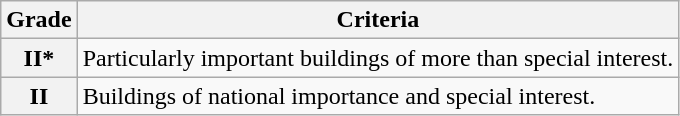<table class="wikitable" border="1">
<tr>
<th>Grade</th>
<th>Criteria</th>
</tr>
<tr>
<th>II*</th>
<td>Particularly important buildings of more than special interest.</td>
</tr>
<tr>
<th>II</th>
<td>Buildings of national importance and special interest.</td>
</tr>
</table>
